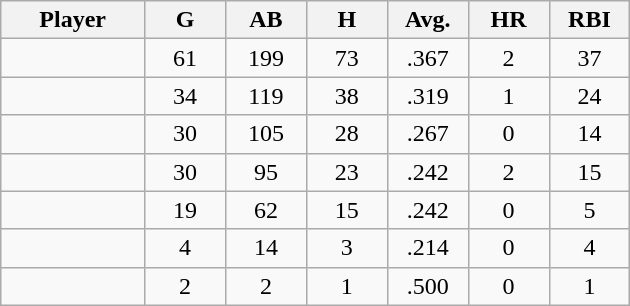<table class="wikitable sortable">
<tr>
<th bgcolor="#DDDDFF" width="16%">Player</th>
<th bgcolor="#DDDDFF" width="9%">G</th>
<th bgcolor="#DDDDFF" width="9%">AB</th>
<th bgcolor="#DDDDFF" width="9%">H</th>
<th bgcolor="#DDDDFF" width="9%">Avg.</th>
<th bgcolor="#DDDDFF" width="9%">HR</th>
<th bgcolor="#DDDDFF" width="9%">RBI</th>
</tr>
<tr align="center">
<td></td>
<td>61</td>
<td>199</td>
<td>73</td>
<td>.367</td>
<td>2</td>
<td>37</td>
</tr>
<tr align="center">
<td></td>
<td>34</td>
<td>119</td>
<td>38</td>
<td>.319</td>
<td>1</td>
<td>24</td>
</tr>
<tr align="center">
<td></td>
<td>30</td>
<td>105</td>
<td>28</td>
<td>.267</td>
<td>0</td>
<td>14</td>
</tr>
<tr align="center">
<td></td>
<td>30</td>
<td>95</td>
<td>23</td>
<td>.242</td>
<td>2</td>
<td>15</td>
</tr>
<tr align="center">
<td></td>
<td>19</td>
<td>62</td>
<td>15</td>
<td>.242</td>
<td>0</td>
<td>5</td>
</tr>
<tr align="center">
<td></td>
<td>4</td>
<td>14</td>
<td>3</td>
<td>.214</td>
<td>0</td>
<td>4</td>
</tr>
<tr align="center">
<td></td>
<td>2</td>
<td>2</td>
<td>1</td>
<td>.500</td>
<td>0</td>
<td>1</td>
</tr>
</table>
